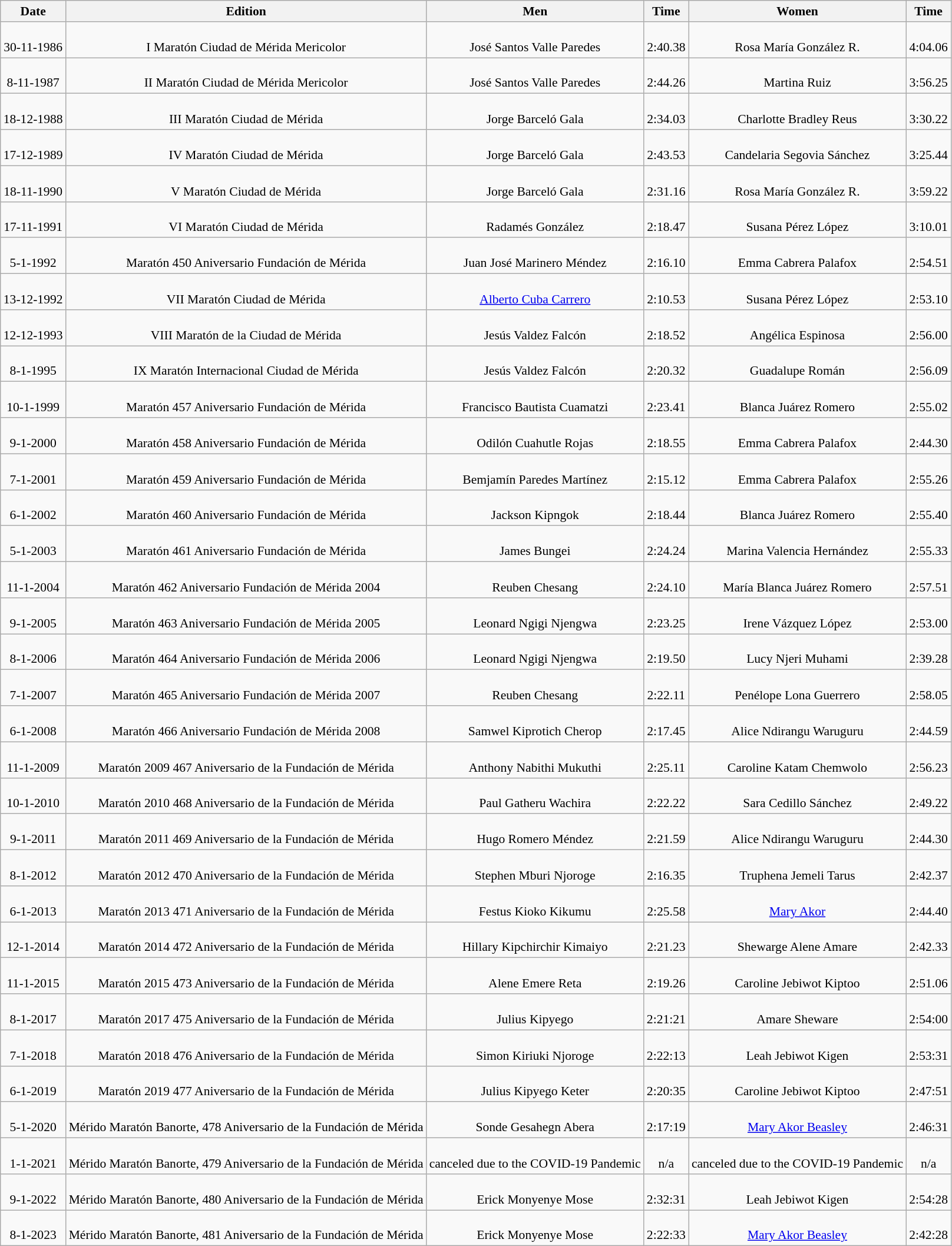<table class="wikitable sortable" style="text-align:center; font-size:90%">
<tr>
<th>Date</th>
<th>Edition</th>
<th>Men</th>
<th>Time</th>
<th>Women</th>
<th>Time</th>
</tr>
<tr>
<td><br>30-11-1986</td>
<td><br>I Maratón Ciudad de Mérida Mericolor</td>
<td><br>José Santos Valle Paredes </td>
<td><br>2:40.38</td>
<td><br>Rosa María González R. </td>
<td><br>4:04.06</td>
</tr>
<tr>
<td><br>8-11-1987</td>
<td><br>II Maratón Ciudad de Mérida Mericolor</td>
<td><br>José Santos Valle Paredes </td>
<td><br>2:44.26</td>
<td><br>Martina Ruiz </td>
<td><br>3:56.25</td>
</tr>
<tr>
<td><br>18-12-1988</td>
<td><br>III Maratón Ciudad de Mérida</td>
<td><br>Jorge Barceló Gala </td>
<td><br>2:34.03</td>
<td><br>Charlotte Bradley Reus </td>
<td><br>3:30.22</td>
</tr>
<tr>
<td><br>17-12-1989</td>
<td><br>IV Maratón Ciudad de Mérida</td>
<td><br>Jorge Barceló Gala </td>
<td><br>2:43.53</td>
<td><br>Candelaria Segovia Sánchez </td>
<td><br>3:25.44</td>
</tr>
<tr>
<td><br>18-11-1990</td>
<td><br>V Maratón Ciudad de Mérida</td>
<td><br>Jorge Barceló Gala </td>
<td><br>2:31.16</td>
<td><br>Rosa María González R. </td>
<td><br>3:59.22</td>
</tr>
<tr>
<td><br>17-11-1991</td>
<td><br>VI Maratón Ciudad de Mérida</td>
<td><br>Radamés González </td>
<td><br>2:18.47</td>
<td><br>Susana Pérez López </td>
<td><br>3:10.01</td>
</tr>
<tr>
<td><br>5-1-1992</td>
<td><br>Maratón 450 Aniversario Fundación de Mérida</td>
<td><br>Juan José Marinero Méndez </td>
<td><br>2:16.10</td>
<td><br>Emma Cabrera Palafox </td>
<td><br>2:54.51</td>
</tr>
<tr>
<td><br>13-12-1992</td>
<td><br>VII Maratón Ciudad de Mérida</td>
<td><br><a href='#'>Alberto Cuba Carrero</a> </td>
<td><br>2:10.53</td>
<td><br>Susana Pérez López </td>
<td><br>2:53.10</td>
</tr>
<tr>
<td><br>12-12-1993</td>
<td><br>VIII Maratón de la Ciudad de Mérida</td>
<td><br>Jesús Valdez Falcón </td>
<td><br>2:18.52</td>
<td><br>Angélica Espinosa </td>
<td><br>2:56.00</td>
</tr>
<tr>
<td><br>8-1-1995</td>
<td><br>IX Maratón Internacional Ciudad de Mérida</td>
<td><br>Jesús Valdez Falcón </td>
<td><br>2:20.32</td>
<td><br>Guadalupe Román </td>
<td><br>2:56.09</td>
</tr>
<tr>
<td><br>10-1-1999</td>
<td><br>Maratón 457 Aniversario Fundación de Mérida</td>
<td><br>Francisco Bautista Cuamatzi </td>
<td><br>2:23.41</td>
<td><br>Blanca Juárez Romero </td>
<td><br>2:55.02</td>
</tr>
<tr>
<td><br>9-1-2000</td>
<td><br>Maratón 458 Aniversario Fundación de Mérida</td>
<td><br>Odilón Cuahutle Rojas </td>
<td><br>2:18.55</td>
<td><br>Emma Cabrera Palafox </td>
<td><br>2:44.30</td>
</tr>
<tr>
<td><br>7-1-2001</td>
<td><br>Maratón 459 Aniversario Fundación de Mérida</td>
<td><br>Bemjamín Paredes Martínez </td>
<td><br>2:15.12</td>
<td><br>Emma Cabrera Palafox </td>
<td><br>2:55.26</td>
</tr>
<tr>
<td><br>6-1-2002</td>
<td><br>Maratón 460 Aniversario Fundación de Mérida</td>
<td><br>Jackson Kipngok </td>
<td><br>2:18.44</td>
<td><br>Blanca Juárez Romero </td>
<td><br>2:55.40</td>
</tr>
<tr>
<td><br>5-1-2003</td>
<td><br>Maratón 461 Aniversario Fundación de Mérida</td>
<td><br>James Bungei </td>
<td><br>2:24.24</td>
<td><br>Marina Valencia Hernández </td>
<td><br>2:55.33</td>
</tr>
<tr>
<td><br>11-1-2004</td>
<td><br>Maratón 462 Aniversario Fundación de Mérida 2004</td>
<td><br>Reuben Chesang </td>
<td><br>2:24.10</td>
<td><br>María Blanca Juárez Romero </td>
<td><br>2:57.51</td>
</tr>
<tr>
<td><br>9-1-2005</td>
<td><br>Maratón 463 Aniversario Fundación de Mérida 2005</td>
<td><br>Leonard Ngigi Njengwa </td>
<td><br>2:23.25</td>
<td><br>Irene Vázquez López </td>
<td><br>2:53.00</td>
</tr>
<tr>
<td><br>8-1-2006</td>
<td><br>Maratón 464 Aniversario Fundación de Mérida 2006</td>
<td><br>Leonard Ngigi Njengwa </td>
<td><br>2:19.50</td>
<td><br>Lucy Njeri Muhami </td>
<td><br>2:39.28</td>
</tr>
<tr>
<td><br>7-1-2007</td>
<td><br>Maratón 465 Aniversario Fundación de Mérida 2007</td>
<td><br>Reuben Chesang </td>
<td><br>2:22.11</td>
<td><br>Penélope Lona Guerrero </td>
<td><br>2:58.05</td>
</tr>
<tr>
<td><br>6-1-2008</td>
<td><br>Maratón 466 Aniversario Fundación de Mérida 2008</td>
<td><br>Samwel Kiprotich Cherop </td>
<td><br>2:17.45</td>
<td><br>Alice Ndirangu Waruguru </td>
<td><br>2:44.59</td>
</tr>
<tr>
<td><br>11-1-2009</td>
<td><br>Maratón 2009 467 Aniversario de la Fundación de Mérida</td>
<td><br>Anthony Nabithi Mukuthi </td>
<td><br>2:25.11</td>
<td><br>Caroline Katam Chemwolo </td>
<td><br>2:56.23</td>
</tr>
<tr>
<td><br>10-1-2010</td>
<td><br>Maratón 2010 468 Aniversario de la Fundación de Mérida</td>
<td><br>Paul Gatheru Wachira </td>
<td><br>2:22.22</td>
<td><br>Sara Cedillo Sánchez </td>
<td><br>2:49.22</td>
</tr>
<tr>
<td><br>9-1-2011</td>
<td><br>Maratón 2011 469 Aniversario de la Fundación de Mérida</td>
<td><br>Hugo Romero Méndez </td>
<td><br>2:21.59</td>
<td><br>Alice Ndirangu Waruguru </td>
<td><br>2:44.30</td>
</tr>
<tr>
<td><br>8-1-2012</td>
<td><br>Maratón 2012 470 Aniversario de la Fundación de Mérida</td>
<td><br>Stephen Mburi Njoroge </td>
<td><br>2:16.35</td>
<td><br>Truphena Jemeli Tarus </td>
<td><br>2:42.37</td>
</tr>
<tr>
<td><br>6-1-2013</td>
<td><br>Maratón 2013 471 Aniversario de la Fundación de Mérida</td>
<td><br>Festus Kioko Kikumu </td>
<td><br>2:25.58</td>
<td><br><a href='#'>Mary Akor</a> </td>
<td><br>2:44.40</td>
</tr>
<tr>
<td><br>12-1-2014</td>
<td><br>Maratón 2014 472 Aniversario de la Fundación de Mérida</td>
<td><br>Hillary Kipchirchir Kimaiyo </td>
<td><br>2:21.23</td>
<td><br>Shewarge Alene Amare </td>
<td><br>2:42.33</td>
</tr>
<tr>
<td><br>11-1-2015</td>
<td><br>Maratón 2015 473 Aniversario de la Fundación de Mérida</td>
<td><br>Alene Emere Reta </td>
<td><br>2:19.26</td>
<td><br>Caroline Jebiwot Kiptoo </td>
<td><br>2:51.06</td>
</tr>
<tr>
<td><br>8-1-2017</td>
<td><br>Maratón 2017 475 Aniversario de la Fundación de Mérida</td>
<td><br>Julius Kipyego </td>
<td><br>2:21:21</td>
<td><br>Amare Sheware </td>
<td><br>2:54:00</td>
</tr>
<tr>
<td><br>7-1-2018</td>
<td><br>Maratón 2018 476 Aniversario de la Fundación de Mérida</td>
<td><br>Simon Kiriuki Njoroge</td>
<td><br>2:22:13</td>
<td><br>Leah Jebiwot Kigen</td>
<td><br>2:53:31</td>
</tr>
<tr>
<td><br>6-1-2019</td>
<td><br>Maratón 2019 477 Aniversario de la Fundación de Mérida</td>
<td><br>Julius Kipyego Keter </td>
<td><br>2:20:35</td>
<td><br>Caroline Jebiwot Kiptoo </td>
<td><br>2:47:51</td>
</tr>
<tr>
<td><br>5-1-2020</td>
<td><br>Mérido Maratón Banorte, 478 Aniversario de la Fundación de Mérida</td>
<td><br>Sonde Gesahegn Abera </td>
<td><br>2:17:19</td>
<td><br><a href='#'>Mary Akor Beasley</a> </td>
<td><br>2:46:31</td>
</tr>
<tr>
<td><br>1-1-2021</td>
<td><br>Mérido Maratón Banorte, 479 Aniversario de la Fundación de Mérida</td>
<td><br>canceled due to the COVID-19 Pandemic</td>
<td><br>n/a</td>
<td><br>canceled due to the COVID-19 Pandemic</td>
<td><br>n/a</td>
</tr>
<tr>
<td><br>9-1-2022</td>
<td><br>Mérido Maratón Banorte, 480 Aniversario de la Fundación de Mérida</td>
<td><br>Erick Monyenye Mose</td>
<td><br>2:32:31</td>
<td><br>Leah Jebiwot Kigen</td>
<td><br>2:54:28</td>
</tr>
<tr>
<td><br>8-1-2023</td>
<td><br>Mérido Maratón Banorte, 481 Aniversario de la Fundación de Mérida</td>
<td><br>Erick Monyenye Mose</td>
<td><br>2:22:33</td>
<td><br><a href='#'>Mary Akor Beasley</a> </td>
<td><br>2:42:28</td>
</tr>
</table>
